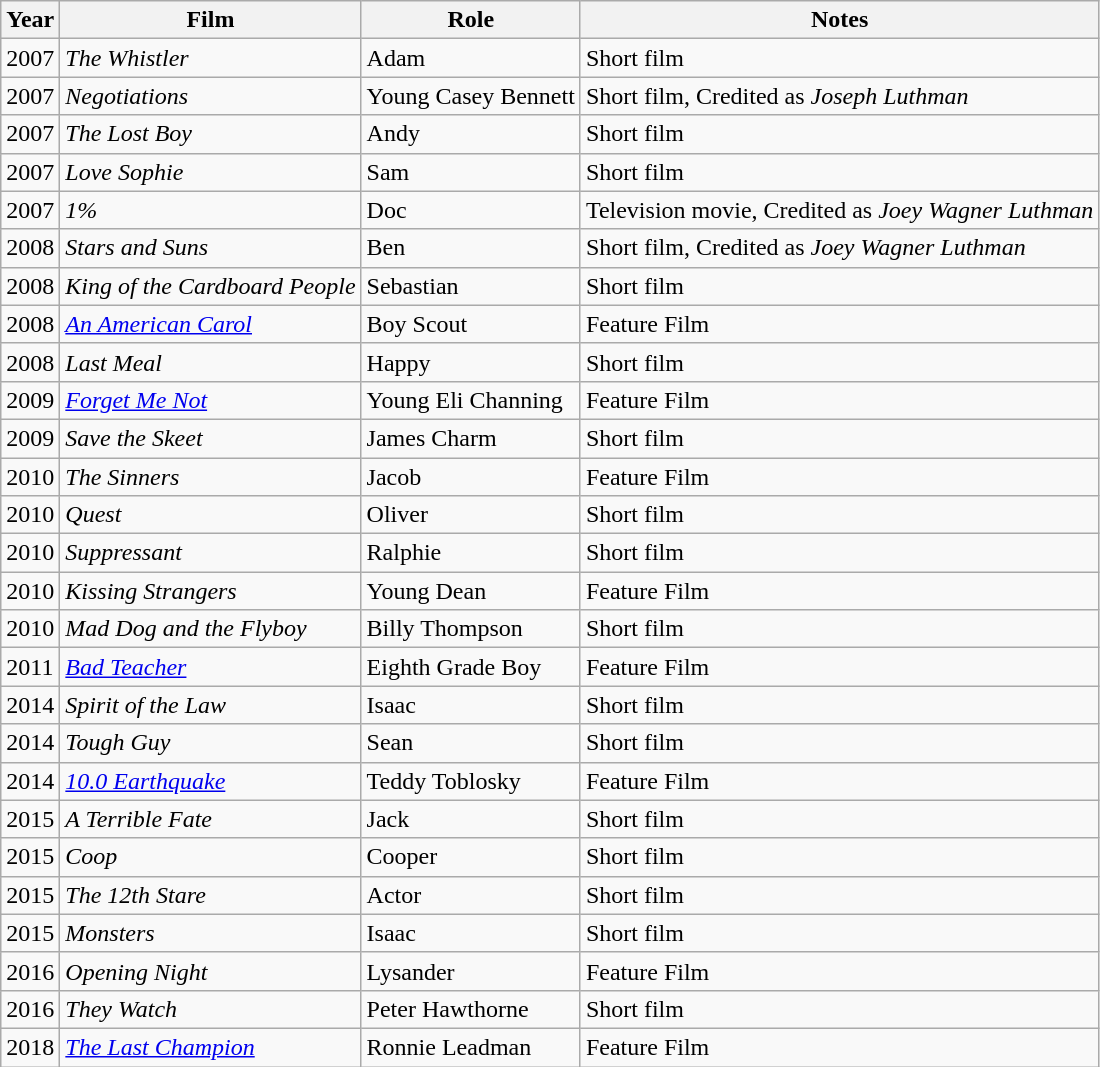<table class=wikitable>
<tr>
<th>Year</th>
<th>Film</th>
<th>Role</th>
<th>Notes</th>
</tr>
<tr>
<td>2007</td>
<td><em>The Whistler</em></td>
<td>Adam</td>
<td>Short film</td>
</tr>
<tr>
<td>2007</td>
<td><em>Negotiations</em></td>
<td>Young Casey Bennett</td>
<td>Short film, Credited as <em>Joseph Luthman</em></td>
</tr>
<tr>
<td>2007</td>
<td><em>The Lost Boy</em></td>
<td>Andy</td>
<td>Short film</td>
</tr>
<tr>
<td>2007</td>
<td><em>Love Sophie</em></td>
<td>Sam</td>
<td>Short film</td>
</tr>
<tr>
<td>2007</td>
<td><em>1%</em></td>
<td>Doc</td>
<td>Television movie, Credited as <em>Joey Wagner Luthman</em></td>
</tr>
<tr>
<td>2008</td>
<td><em>Stars and Suns</em></td>
<td>Ben</td>
<td>Short film, Credited as <em>Joey Wagner Luthman</em></td>
</tr>
<tr>
<td>2008</td>
<td><em>King of the Cardboard People</em></td>
<td>Sebastian</td>
<td>Short film</td>
</tr>
<tr>
<td>2008</td>
<td><em><a href='#'>An American Carol</a></em></td>
<td>Boy Scout</td>
<td>Feature Film</td>
</tr>
<tr>
<td>2008</td>
<td><em>Last Meal</em></td>
<td>Happy</td>
<td>Short film</td>
</tr>
<tr>
<td>2009</td>
<td><em><a href='#'>Forget Me Not</a></em></td>
<td>Young Eli Channing</td>
<td>Feature Film</td>
</tr>
<tr>
<td>2009</td>
<td><em>Save the Skeet</em></td>
<td>James Charm</td>
<td>Short film</td>
</tr>
<tr>
<td>2010</td>
<td><em>The Sinners</em></td>
<td>Jacob</td>
<td>Feature Film</td>
</tr>
<tr>
<td>2010</td>
<td><em>Quest</em></td>
<td>Oliver</td>
<td>Short film</td>
</tr>
<tr>
<td>2010</td>
<td><em>Suppressant</em></td>
<td>Ralphie</td>
<td>Short film</td>
</tr>
<tr>
<td>2010</td>
<td><em>Kissing Strangers</em></td>
<td>Young Dean</td>
<td>Feature Film</td>
</tr>
<tr>
<td>2010</td>
<td><em>Mad Dog and the Flyboy</em></td>
<td>Billy Thompson</td>
<td>Short film</td>
</tr>
<tr>
<td>2011</td>
<td><em><a href='#'>Bad Teacher</a></em></td>
<td>Eighth Grade Boy</td>
<td>Feature Film</td>
</tr>
<tr>
<td>2014</td>
<td><em>Spirit of the Law</em></td>
<td>Isaac</td>
<td>Short film</td>
</tr>
<tr>
<td>2014</td>
<td><em>Tough Guy</em></td>
<td>Sean</td>
<td>Short film</td>
</tr>
<tr>
<td>2014</td>
<td><em><a href='#'>10.0 Earthquake</a></em></td>
<td>Teddy Toblosky</td>
<td>Feature Film</td>
</tr>
<tr>
<td>2015</td>
<td><em>A Terrible Fate</em></td>
<td>Jack</td>
<td>Short film</td>
</tr>
<tr>
<td>2015</td>
<td><em>Coop</em></td>
<td>Cooper</td>
<td>Short film</td>
</tr>
<tr>
<td>2015</td>
<td><em>The 12th Stare</em></td>
<td>Actor</td>
<td>Short film</td>
</tr>
<tr>
<td>2015</td>
<td><em>Monsters</em></td>
<td>Isaac</td>
<td>Short film</td>
</tr>
<tr>
<td>2016</td>
<td><em>Opening Night</em></td>
<td>Lysander</td>
<td>Feature Film</td>
</tr>
<tr>
<td>2016</td>
<td><em>They Watch</em></td>
<td>Peter Hawthorne</td>
<td>Short film</td>
</tr>
<tr>
<td>2018</td>
<td><em><a href='#'>The Last Champion</a></em></td>
<td>Ronnie Leadman</td>
<td>Feature Film</td>
</tr>
</table>
